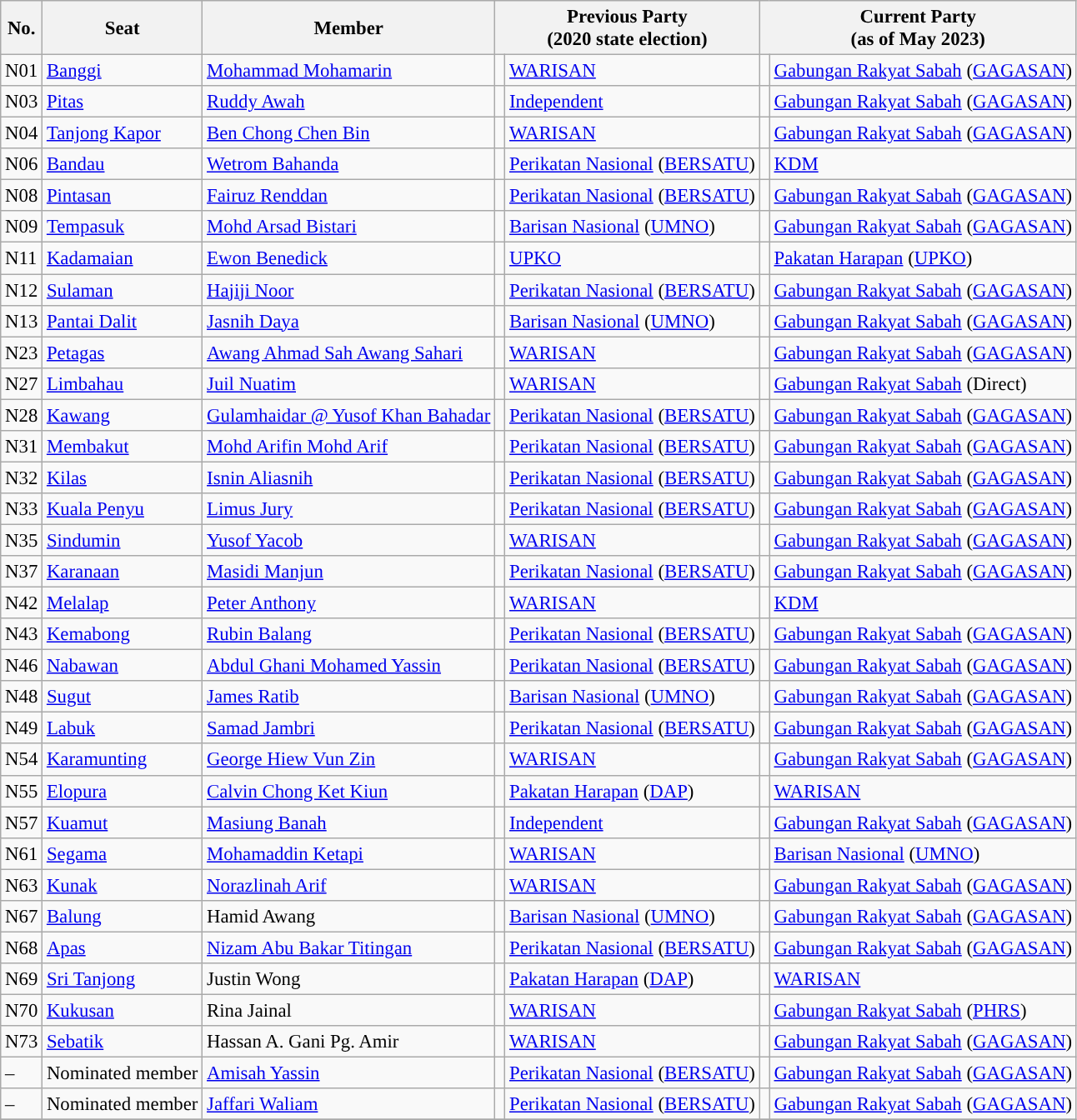<table class="wikitable sortable" style="font-size:95%;">
<tr>
<th scope="col">No.</th>
<th scope="col">Seat</th>
<th scope="col">Member</th>
<th colspan="2" scope="col">Previous Party<br>(2020 state election)</th>
<th colspan="2" scope="col">Current Party<br>(as of May 2023)</th>
</tr>
<tr>
<td>N01</td>
<td><a href='#'>Banggi</a></td>
<td><a href='#'>Mohammad Mohamarin</a></td>
<td width="1"></td>
<td><a href='#'>WARISAN</a></td>
<td width="1"></td>
<td><a href='#'>Gabungan Rakyat Sabah</a> (<a href='#'>GAGASAN</a>)</td>
</tr>
<tr>
<td>N03</td>
<td><a href='#'>Pitas</a></td>
<td><a href='#'>Ruddy Awah</a></td>
<td width="1"></td>
<td><a href='#'>Independent</a></td>
<td width="1"></td>
<td><a href='#'>Gabungan Rakyat Sabah</a> (<a href='#'>GAGASAN</a>)</td>
</tr>
<tr>
<td>N04</td>
<td><a href='#'>Tanjong Kapor</a></td>
<td><a href='#'>Ben Chong Chen Bin</a></td>
<td width="1"></td>
<td><a href='#'>WARISAN</a></td>
<td width="1"></td>
<td><a href='#'>Gabungan Rakyat Sabah</a> (<a href='#'>GAGASAN</a>)</td>
</tr>
<tr>
<td>N06</td>
<td><a href='#'>Bandau</a></td>
<td><a href='#'>Wetrom Bahanda</a></td>
<td width="1"></td>
<td><a href='#'>Perikatan Nasional</a> (<a href='#'>BERSATU</a>)</td>
<td width="1"></td>
<td><a href='#'>KDM</a></td>
</tr>
<tr>
<td>N08</td>
<td><a href='#'>Pintasan</a></td>
<td><a href='#'>Fairuz Renddan</a></td>
<td width="1"></td>
<td><a href='#'>Perikatan Nasional</a> (<a href='#'>BERSATU</a>)</td>
<td width="1"></td>
<td><a href='#'>Gabungan Rakyat Sabah</a> (<a href='#'>GAGASAN</a>)</td>
</tr>
<tr>
<td>N09</td>
<td><a href='#'>Tempasuk</a></td>
<td><a href='#'>Mohd Arsad Bistari</a></td>
<td width="1"></td>
<td><a href='#'>Barisan Nasional</a> (<a href='#'>UMNO</a>)</td>
<td width="1"></td>
<td><a href='#'>Gabungan Rakyat Sabah</a> (<a href='#'>GAGASAN</a>)</td>
</tr>
<tr>
<td>N11</td>
<td><a href='#'>Kadamaian</a></td>
<td><a href='#'>Ewon Benedick</a></td>
<td width="1"></td>
<td><a href='#'>UPKO</a></td>
<td width="1"></td>
<td><a href='#'>Pakatan Harapan</a> (<a href='#'>UPKO</a>)</td>
</tr>
<tr>
<td>N12</td>
<td><a href='#'>Sulaman</a></td>
<td><a href='#'>Hajiji Noor</a></td>
<td width="1"></td>
<td><a href='#'>Perikatan Nasional</a> (<a href='#'>BERSATU</a>)</td>
<td width="1"></td>
<td><a href='#'>Gabungan Rakyat Sabah</a> (<a href='#'>GAGASAN</a>)</td>
</tr>
<tr>
<td>N13</td>
<td><a href='#'>Pantai Dalit</a></td>
<td><a href='#'>Jasnih Daya</a></td>
<td width="1"></td>
<td><a href='#'>Barisan Nasional</a> (<a href='#'>UMNO</a>)</td>
<td width="1"></td>
<td><a href='#'>Gabungan Rakyat Sabah</a> (<a href='#'>GAGASAN</a>)</td>
</tr>
<tr>
<td>N23</td>
<td><a href='#'>Petagas</a></td>
<td><a href='#'>Awang Ahmad Sah Awang Sahari</a></td>
<td width="1"></td>
<td><a href='#'>WARISAN</a></td>
<td width="1"></td>
<td><a href='#'>Gabungan Rakyat Sabah</a> (<a href='#'>GAGASAN</a>)</td>
</tr>
<tr>
<td>N27</td>
<td><a href='#'>Limbahau</a></td>
<td><a href='#'>Juil Nuatim</a></td>
<td width="1"></td>
<td><a href='#'>WARISAN</a></td>
<td width="1"></td>
<td><a href='#'>Gabungan Rakyat Sabah</a> (Direct)</td>
</tr>
<tr>
<td>N28</td>
<td><a href='#'>Kawang</a></td>
<td><a href='#'>Gulamhaidar @ Yusof Khan Bahadar</a></td>
<td width="1"></td>
<td><a href='#'>Perikatan Nasional</a> (<a href='#'>BERSATU</a>)</td>
<td width="1"></td>
<td><a href='#'>Gabungan Rakyat Sabah</a> (<a href='#'>GAGASAN</a>)</td>
</tr>
<tr>
<td>N31</td>
<td><a href='#'>Membakut</a></td>
<td><a href='#'>Mohd Arifin Mohd Arif</a></td>
<td width="1"></td>
<td><a href='#'>Perikatan Nasional</a> (<a href='#'>BERSATU</a>)</td>
<td width="1"></td>
<td><a href='#'>Gabungan Rakyat Sabah</a> (<a href='#'>GAGASAN</a>)</td>
</tr>
<tr>
<td>N32</td>
<td><a href='#'>Kilas</a></td>
<td><a href='#'>Isnin Aliasnih</a></td>
<td width="1"></td>
<td><a href='#'>Perikatan Nasional</a> (<a href='#'>BERSATU</a>)</td>
<td width="1"></td>
<td><a href='#'>Gabungan Rakyat Sabah</a> (<a href='#'>GAGASAN</a>)</td>
</tr>
<tr>
<td>N33</td>
<td><a href='#'>Kuala Penyu</a></td>
<td><a href='#'>Limus Jury</a></td>
<td width="1"></td>
<td><a href='#'>Perikatan Nasional</a> (<a href='#'>BERSATU</a>)</td>
<td width="1"></td>
<td><a href='#'>Gabungan Rakyat Sabah</a> (<a href='#'>GAGASAN</a>)</td>
</tr>
<tr>
<td>N35</td>
<td><a href='#'>Sindumin</a></td>
<td><a href='#'>Yusof Yacob</a></td>
<td width="1"></td>
<td><a href='#'>WARISAN</a></td>
<td width="1"></td>
<td><a href='#'>Gabungan Rakyat Sabah</a> (<a href='#'>GAGASAN</a>)</td>
</tr>
<tr>
<td>N37</td>
<td><a href='#'>Karanaan</a></td>
<td><a href='#'>Masidi Manjun</a></td>
<td width="1"></td>
<td><a href='#'>Perikatan Nasional</a> (<a href='#'>BERSATU</a>)</td>
<td width="1"></td>
<td><a href='#'>Gabungan Rakyat Sabah</a> (<a href='#'>GAGASAN</a>)</td>
</tr>
<tr>
<td>N42</td>
<td><a href='#'>Melalap</a></td>
<td><a href='#'>Peter Anthony</a></td>
<td width="1"></td>
<td><a href='#'>WARISAN</a></td>
<td width="1"></td>
<td><a href='#'>KDM</a></td>
</tr>
<tr>
<td>N43</td>
<td><a href='#'>Kemabong</a></td>
<td><a href='#'>Rubin Balang</a></td>
<td width="1"></td>
<td><a href='#'>Perikatan Nasional</a> (<a href='#'>BERSATU</a>)</td>
<td width="1"></td>
<td><a href='#'>Gabungan Rakyat Sabah</a> (<a href='#'>GAGASAN</a>)</td>
</tr>
<tr>
<td>N46</td>
<td><a href='#'>Nabawan</a></td>
<td><a href='#'>Abdul Ghani Mohamed Yassin</a></td>
<td width="1"></td>
<td><a href='#'>Perikatan Nasional</a> (<a href='#'>BERSATU</a>)</td>
<td width="1"></td>
<td><a href='#'>Gabungan Rakyat Sabah</a> (<a href='#'>GAGASAN</a>)</td>
</tr>
<tr>
<td>N48</td>
<td><a href='#'>Sugut</a></td>
<td><a href='#'>James Ratib</a></td>
<td width="1"></td>
<td><a href='#'>Barisan Nasional</a> (<a href='#'>UMNO</a>)</td>
<td width="1"></td>
<td><a href='#'>Gabungan Rakyat Sabah</a> (<a href='#'>GAGASAN</a>)</td>
</tr>
<tr>
<td>N49</td>
<td><a href='#'>Labuk</a></td>
<td><a href='#'>Samad Jambri</a></td>
<td width="1"></td>
<td><a href='#'>Perikatan Nasional</a> (<a href='#'>BERSATU</a>)</td>
<td width="1"></td>
<td><a href='#'>Gabungan Rakyat Sabah</a> (<a href='#'>GAGASAN</a>)</td>
</tr>
<tr>
<td>N54</td>
<td><a href='#'>Karamunting</a></td>
<td><a href='#'>George Hiew Vun Zin</a></td>
<td width="1"></td>
<td><a href='#'>WARISAN</a></td>
<td width="1"></td>
<td><a href='#'>Gabungan Rakyat Sabah</a> (<a href='#'>GAGASAN</a>)</td>
</tr>
<tr>
<td>N55</td>
<td><a href='#'>Elopura</a></td>
<td><a href='#'>Calvin Chong Ket Kiun</a></td>
<td width="1"></td>
<td><a href='#'>Pakatan Harapan</a> (<a href='#'>DAP</a>)</td>
<td width="1"></td>
<td><a href='#'>WARISAN</a></td>
</tr>
<tr>
<td>N57</td>
<td><a href='#'>Kuamut</a></td>
<td><a href='#'>Masiung Banah</a></td>
<td width="1"></td>
<td><a href='#'>Independent</a></td>
<td width="1"></td>
<td><a href='#'>Gabungan Rakyat Sabah</a> (<a href='#'>GAGASAN</a>)</td>
</tr>
<tr>
<td>N61</td>
<td><a href='#'>Segama</a></td>
<td><a href='#'>Mohamaddin Ketapi</a></td>
<td width="1"></td>
<td><a href='#'>WARISAN</a></td>
<td width="1"></td>
<td><a href='#'>Barisan Nasional</a> (<a href='#'>UMNO</a>)</td>
</tr>
<tr>
<td>N63</td>
<td><a href='#'>Kunak</a></td>
<td><a href='#'>Norazlinah Arif</a></td>
<td width="1"></td>
<td><a href='#'>WARISAN</a></td>
<td width="1"></td>
<td><a href='#'>Gabungan Rakyat Sabah</a> (<a href='#'>GAGASAN</a>)</td>
</tr>
<tr>
<td>N67</td>
<td><a href='#'>Balung</a></td>
<td>Hamid Awang</td>
<td width="1"></td>
<td><a href='#'>Barisan Nasional</a> (<a href='#'>UMNO</a>)</td>
<td width="1"></td>
<td><a href='#'>Gabungan Rakyat Sabah</a> (<a href='#'>GAGASAN</a>)</td>
</tr>
<tr>
<td>N68</td>
<td><a href='#'>Apas</a></td>
<td><a href='#'>Nizam Abu Bakar Titingan</a></td>
<td width="1"></td>
<td><a href='#'>Perikatan Nasional</a> (<a href='#'>BERSATU</a>)</td>
<td width="1"></td>
<td><a href='#'>Gabungan Rakyat Sabah</a> (<a href='#'>GAGASAN</a>)</td>
</tr>
<tr>
<td>N69</td>
<td><a href='#'>Sri Tanjong</a></td>
<td>Justin Wong</td>
<td width="1"></td>
<td><a href='#'>Pakatan Harapan</a> (<a href='#'>DAP</a>)</td>
<td width="1"></td>
<td><a href='#'>WARISAN</a></td>
</tr>
<tr>
<td>N70</td>
<td><a href='#'>Kukusan</a></td>
<td>Rina Jainal</td>
<td></td>
<td><a href='#'>WARISAN</a></td>
<td width="1"></td>
<td><a href='#'>Gabungan Rakyat Sabah</a> (<a href='#'>PHRS</a>)</td>
</tr>
<tr>
<td>N73</td>
<td><a href='#'>Sebatik</a></td>
<td>Hassan A. Gani Pg. Amir</td>
<td width="1"></td>
<td><a href='#'>WARISAN</a></td>
<td width="1"></td>
<td><a href='#'>Gabungan Rakyat Sabah</a> (<a href='#'>GAGASAN</a>)</td>
</tr>
<tr>
<td>–</td>
<td>Nominated member</td>
<td><a href='#'>Amisah Yassin</a></td>
<td width="1"></td>
<td><a href='#'>Perikatan Nasional</a> (<a href='#'>BERSATU</a>)</td>
<td width="1"></td>
<td><a href='#'>Gabungan Rakyat Sabah</a> (<a href='#'>GAGASAN</a>)</td>
</tr>
<tr>
<td>–</td>
<td>Nominated member</td>
<td><a href='#'>Jaffari Waliam</a></td>
<td width="1"></td>
<td><a href='#'>Perikatan Nasional</a> (<a href='#'>BERSATU</a>)</td>
<td width="1"></td>
<td><a href='#'>Gabungan Rakyat Sabah</a> (<a href='#'>GAGASAN</a>)</td>
</tr>
<tr>
</tr>
</table>
